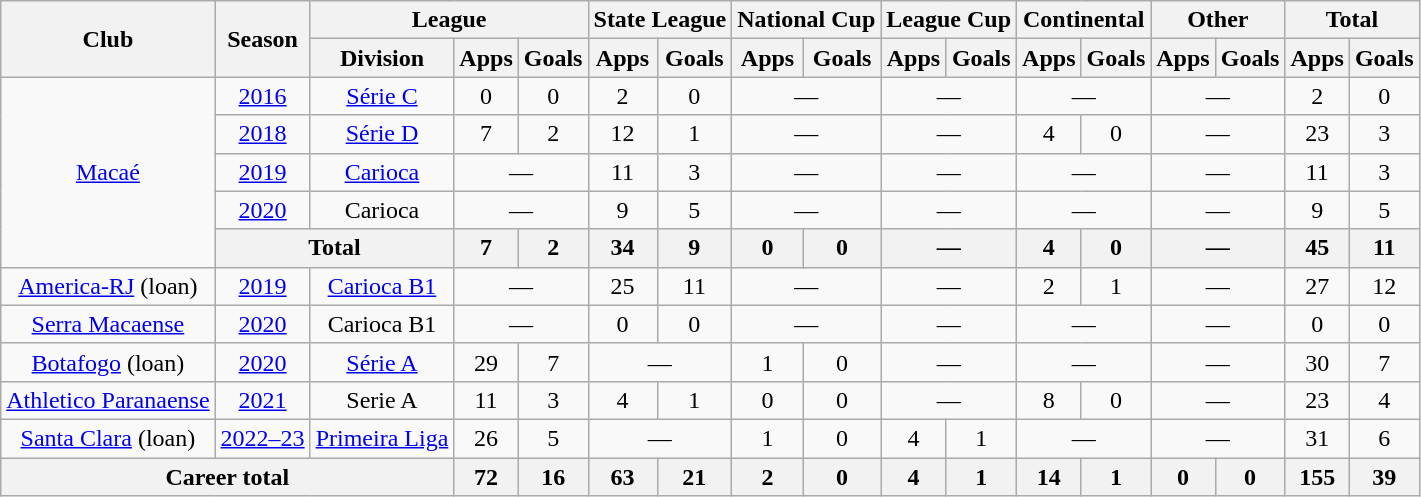<table class="wikitable" style="text-align: center;">
<tr>
<th rowspan="2">Club</th>
<th rowspan="2">Season</th>
<th colspan="3">League</th>
<th colspan="2">State League</th>
<th colspan="2">National Cup</th>
<th colspan="2">League Cup</th>
<th colspan="2">Continental</th>
<th colspan="2">Other</th>
<th colspan="2">Total</th>
</tr>
<tr>
<th>Division</th>
<th>Apps</th>
<th>Goals</th>
<th>Apps</th>
<th>Goals</th>
<th>Apps</th>
<th>Goals</th>
<th>Apps</th>
<th>Goals</th>
<th>Apps</th>
<th>Goals</th>
<th>Apps</th>
<th>Goals</th>
<th>Apps</th>
<th>Goals</th>
</tr>
<tr>
<td rowspan="5" valign="center"><a href='#'>Macaé</a></td>
<td><a href='#'>2016</a></td>
<td><a href='#'>Série C</a></td>
<td>0</td>
<td>0</td>
<td>2</td>
<td>0</td>
<td colspan="2">—</td>
<td colspan="2">—</td>
<td colspan="2">—</td>
<td colspan="2">—</td>
<td>2</td>
<td>0</td>
</tr>
<tr>
<td><a href='#'>2018</a></td>
<td><a href='#'>Série D</a></td>
<td>7</td>
<td>2</td>
<td>12</td>
<td>1</td>
<td colspan="2">—</td>
<td colspan="2">—</td>
<td>4</td>
<td>0</td>
<td colspan="2">—</td>
<td>23</td>
<td>3</td>
</tr>
<tr>
<td><a href='#'>2019</a></td>
<td><a href='#'>Carioca</a></td>
<td colspan="2">—</td>
<td>11</td>
<td>3</td>
<td colspan="2">—</td>
<td colspan="2">—</td>
<td colspan="2">—</td>
<td colspan="2">—</td>
<td>11</td>
<td>3</td>
</tr>
<tr>
<td><a href='#'>2020</a></td>
<td>Carioca</td>
<td colspan="2">—</td>
<td>9</td>
<td>5</td>
<td colspan="2">—</td>
<td colspan="2">—</td>
<td colspan="2">—</td>
<td colspan="2">—</td>
<td>9</td>
<td>5</td>
</tr>
<tr>
<th colspan="2"><strong>Total</strong></th>
<th>7</th>
<th>2</th>
<th>34</th>
<th>9</th>
<th>0</th>
<th>0</th>
<th colspan="2">—</th>
<th>4</th>
<th>0</th>
<th colspan="2">—</th>
<th>45</th>
<th>11</th>
</tr>
<tr>
<td valign="center"><a href='#'>America-RJ</a> (loan)</td>
<td><a href='#'>2019</a></td>
<td><a href='#'>Carioca B1</a></td>
<td colspan="2">—</td>
<td>25</td>
<td>11</td>
<td colspan="2">—</td>
<td colspan="2">—</td>
<td>2</td>
<td>1</td>
<td colspan="2">—</td>
<td>27</td>
<td>12</td>
</tr>
<tr>
<td valign="center"><a href='#'>Serra Macaense</a></td>
<td><a href='#'>2020</a></td>
<td>Carioca B1</td>
<td colspan="2">—</td>
<td>0</td>
<td>0</td>
<td colspan="2">—</td>
<td colspan="2">—</td>
<td colspan="2">—</td>
<td colspan="2">—</td>
<td>0</td>
<td>0</td>
</tr>
<tr>
<td valign="center"><a href='#'>Botafogo</a> (loan)</td>
<td><a href='#'>2020</a></td>
<td><a href='#'>Série A</a></td>
<td>29</td>
<td>7</td>
<td colspan="2">—</td>
<td>1</td>
<td>0</td>
<td colspan="2">—</td>
<td colspan="2">—</td>
<td colspan="2">—</td>
<td>30</td>
<td>7</td>
</tr>
<tr>
<td><a href='#'>Athletico Paranaense</a></td>
<td><a href='#'>2021</a></td>
<td>Serie A</td>
<td>11</td>
<td>3</td>
<td>4</td>
<td>1</td>
<td>0</td>
<td>0</td>
<td colspan="2">—</td>
<td>8</td>
<td>0</td>
<td colspan="2">—</td>
<td>23</td>
<td>4</td>
</tr>
<tr>
<td><a href='#'>Santa Clara</a> (loan)</td>
<td><a href='#'>2022–23</a></td>
<td><a href='#'>Primeira Liga</a></td>
<td>26</td>
<td>5</td>
<td colspan="2">—</td>
<td>1</td>
<td>0</td>
<td>4</td>
<td>1</td>
<td colspan="2">—</td>
<td colspan="2">—</td>
<td>31</td>
<td>6</td>
</tr>
<tr>
<th colspan="3">Career total</th>
<th>72</th>
<th>16</th>
<th>63</th>
<th>21</th>
<th>2</th>
<th>0</th>
<th>4</th>
<th>1</th>
<th>14</th>
<th>1</th>
<th>0</th>
<th>0</th>
<th>155</th>
<th>39</th>
</tr>
</table>
